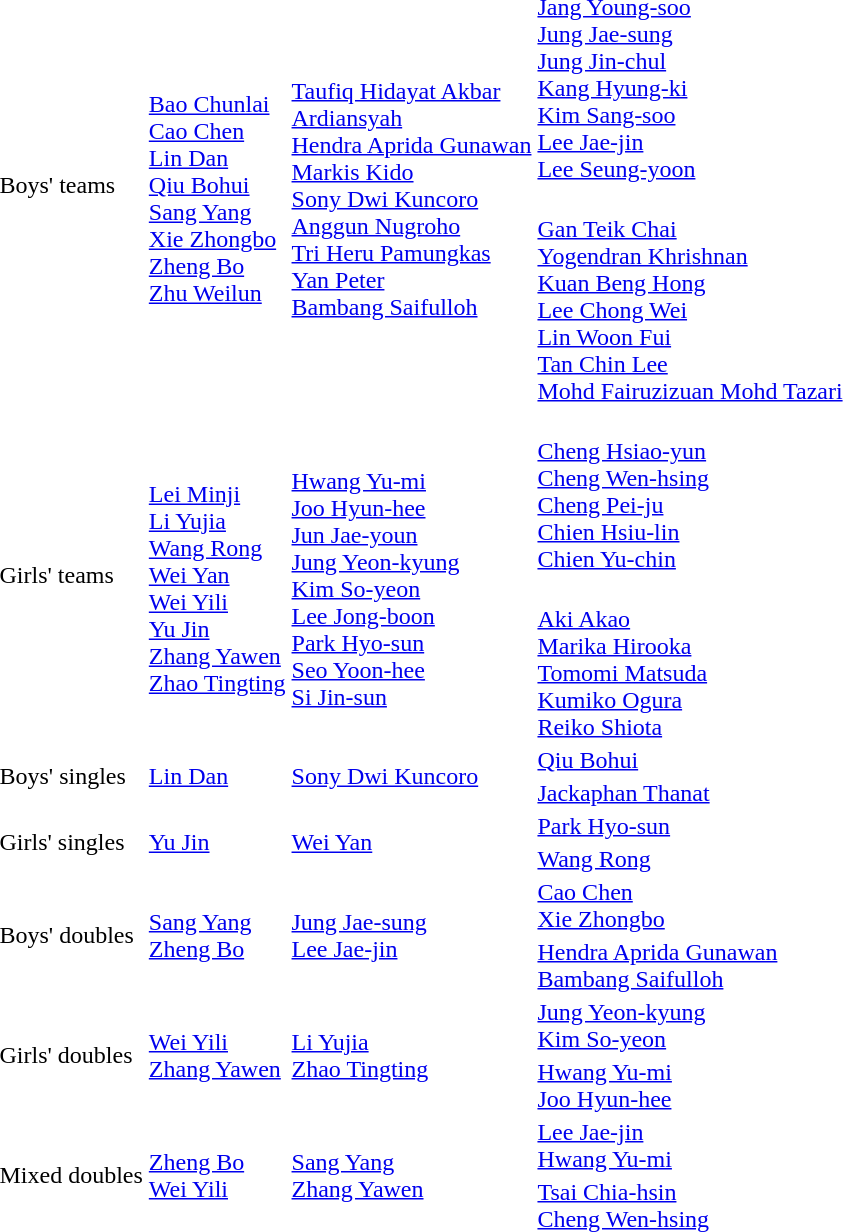<table>
<tr>
<td rowspan=2>Boys' teams<br></td>
<td rowspan=2><br><a href='#'>Bao Chunlai</a><br><a href='#'>Cao Chen</a><br><a href='#'>Lin Dan</a><br><a href='#'>Qiu Bohui</a><br><a href='#'>Sang Yang</a><br><a href='#'>Xie Zhongbo</a><br><a href='#'>Zheng Bo</a><br><a href='#'>Zhu Weilun</a></td>
<td rowspan=2><br><a href='#'>Taufiq Hidayat Akbar</a><br><a href='#'>Ardiansyah</a><br><a href='#'>Hendra Aprida Gunawan</a><br><a href='#'>Markis Kido</a><br><a href='#'>Sony Dwi Kuncoro</a><br><a href='#'>Anggun Nugroho</a><br><a href='#'>Tri Heru Pamungkas</a><br><a href='#'>Yan Peter</a><br><a href='#'>Bambang Saifulloh</a></td>
<td><br><a href='#'>Jang Young-soo</a><br><a href='#'>Jung Jae-sung</a><br><a href='#'>Jung Jin-chul</a><br><a href='#'>Kang Hyung-ki</a><br><a href='#'>Kim Sang-soo</a><br><a href='#'>Lee Jae-jin</a><br><a href='#'>Lee Seung-yoon</a></td>
</tr>
<tr>
<td><br><a href='#'>Gan Teik Chai</a><br><a href='#'>Yogendran Khrishnan</a><br><a href='#'>Kuan Beng Hong</a><br><a href='#'>Lee Chong Wei</a><br><a href='#'>Lin Woon Fui</a><br><a href='#'>Tan Chin Lee</a><br><a href='#'>Mohd Fairuzizuan Mohd Tazari</a></td>
</tr>
<tr>
<td rowspan=2>Girls' teams<br></td>
<td rowspan=2><br><a href='#'>Lei Minji</a><br><a href='#'>Li Yujia</a><br><a href='#'>Wang Rong</a><br><a href='#'>Wei Yan</a><br><a href='#'>Wei Yili</a><br><a href='#'>Yu Jin</a><br><a href='#'>Zhang Yawen</a><br><a href='#'>Zhao Tingting</a></td>
<td rowspan=2><br><a href='#'>Hwang Yu-mi</a><br><a href='#'>Joo Hyun-hee</a><br><a href='#'>Jun Jae-youn</a><br><a href='#'>Jung Yeon-kyung</a><br><a href='#'>Kim So-yeon</a><br><a href='#'>Lee Jong-boon</a><br><a href='#'>Park Hyo-sun</a><br><a href='#'>Seo Yoon-hee</a><br><a href='#'>Si Jin-sun</a></td>
<td><br><a href='#'>Cheng Hsiao-yun</a><br><a href='#'>Cheng Wen-hsing</a><br><a href='#'>Cheng Pei-ju</a><br><a href='#'>Chien Hsiu-lin</a><br><a href='#'>Chien Yu-chin</a></td>
</tr>
<tr>
<td><br><a href='#'>Aki Akao</a><br><a href='#'>Marika Hirooka</a><br><a href='#'>Tomomi Matsuda</a><br><a href='#'>Kumiko Ogura</a><br><a href='#'>Reiko Shiota</a></td>
</tr>
<tr>
<td rowspan=2>Boys' singles</td>
<td rowspan=2> <a href='#'>Lin Dan</a></td>
<td rowspan=2> <a href='#'>Sony Dwi Kuncoro</a></td>
<td> <a href='#'>Qiu Bohui</a></td>
</tr>
<tr>
<td> <a href='#'>Jackaphan Thanat</a></td>
</tr>
<tr>
<td rowspan=2>Girls' singles</td>
<td rowspan=2> <a href='#'>Yu Jin</a></td>
<td rowspan=2> <a href='#'>Wei Yan</a></td>
<td> <a href='#'>Park Hyo-sun</a></td>
</tr>
<tr>
<td> <a href='#'>Wang Rong</a></td>
</tr>
<tr>
<td rowspan=2>Boys' doubles</td>
<td rowspan=2> <a href='#'>Sang Yang</a><br> <a href='#'>Zheng Bo</a></td>
<td rowspan=2> <a href='#'>Jung Jae-sung</a><br> <a href='#'>Lee Jae-jin</a></td>
<td> <a href='#'>Cao Chen</a><br> <a href='#'>Xie Zhongbo</a></td>
</tr>
<tr>
<td> <a href='#'>Hendra Aprida Gunawan</a><br> <a href='#'>Bambang Saifulloh</a></td>
</tr>
<tr>
<td rowspan=2>Girls' doubles</td>
<td rowspan=2> <a href='#'>Wei Yili</a><br> <a href='#'>Zhang Yawen</a></td>
<td rowspan=2> <a href='#'>Li Yujia</a><br> <a href='#'>Zhao Tingting</a></td>
<td> <a href='#'>Jung Yeon-kyung</a><br> <a href='#'>Kim So-yeon</a></td>
</tr>
<tr>
<td> <a href='#'>Hwang Yu-mi</a><br> <a href='#'>Joo Hyun-hee</a></td>
</tr>
<tr>
<td rowspan=2>Mixed doubles</td>
<td rowspan=2> <a href='#'>Zheng Bo</a><br> <a href='#'>Wei Yili</a></td>
<td rowspan=2> <a href='#'>Sang Yang</a><br> <a href='#'>Zhang Yawen</a></td>
<td> <a href='#'>Lee Jae-jin</a><br> <a href='#'>Hwang Yu-mi</a></td>
</tr>
<tr>
<td> <a href='#'>Tsai Chia-hsin</a><br> <a href='#'>Cheng Wen-hsing</a></td>
</tr>
</table>
